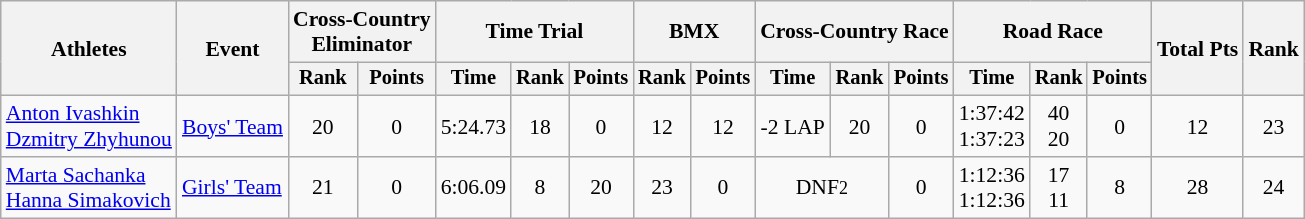<table class="wikitable" style="font-size:90%;">
<tr>
<th rowspan=2>Athletes</th>
<th rowspan=2>Event</th>
<th colspan=2>Cross-Country<br>Eliminator</th>
<th colspan=3>Time Trial</th>
<th colspan=2>BMX</th>
<th colspan=3>Cross-Country Race</th>
<th colspan=3>Road Race</th>
<th rowspan=2>Total Pts</th>
<th rowspan=2>Rank</th>
</tr>
<tr style="font-size:95%">
<th>Rank</th>
<th>Points</th>
<th>Time</th>
<th>Rank</th>
<th>Points</th>
<th>Rank</th>
<th>Points</th>
<th>Time</th>
<th>Rank</th>
<th>Points</th>
<th>Time</th>
<th>Rank</th>
<th>Points</th>
</tr>
<tr align=center>
<td align=left><a href='#'>Anton Ivashkin</a><br><a href='#'>Dzmitry Zhyhunou</a></td>
<td align=left><a href='#'>Boys' Team</a></td>
<td>20</td>
<td>0</td>
<td>5:24.73</td>
<td>18</td>
<td>0</td>
<td>12</td>
<td>12</td>
<td>-2 LAP</td>
<td>20</td>
<td>0</td>
<td>1:37:42<br>1:37:23</td>
<td>40<br>20</td>
<td>0</td>
<td>12</td>
<td>23</td>
</tr>
<tr align=center>
<td align=left><a href='#'>Marta Sachanka</a><br><a href='#'>Hanna Simakovich</a></td>
<td align=left><a href='#'>Girls' Team</a></td>
<td>21</td>
<td>0</td>
<td>6:06.09</td>
<td>8</td>
<td>20</td>
<td>23</td>
<td>0</td>
<td colspan=2>DNF<small>2</small></td>
<td>0</td>
<td>1:12:36<br>1:12:36</td>
<td>17<br>11</td>
<td>8</td>
<td>28</td>
<td>24</td>
</tr>
</table>
